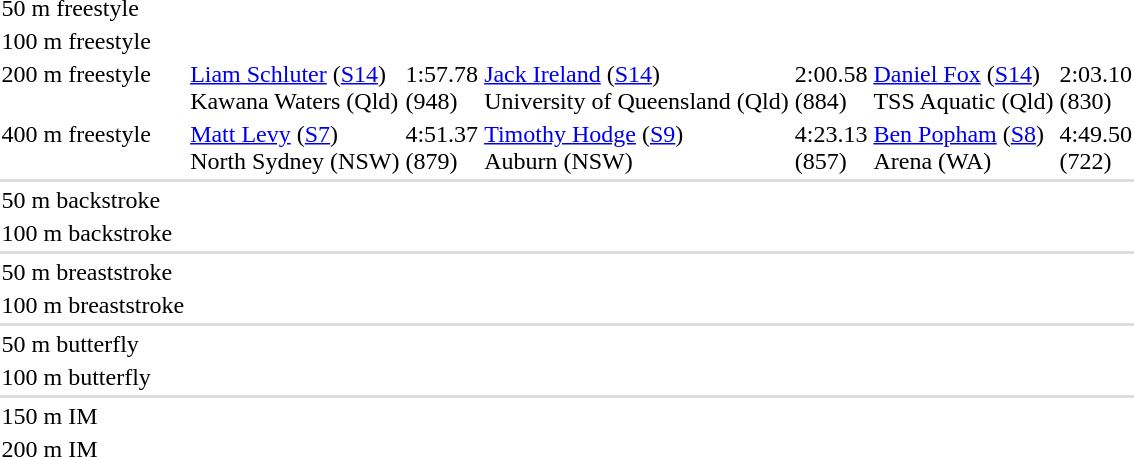<table>
<tr valign="top">
<td>50 m freestyle</td>
<td><br></td>
<td></td>
<td><br></td>
<td></td>
<td><br></td>
<td></td>
</tr>
<tr valign="top">
<td>100 m freestyle</td>
<td><br></td>
<td></td>
<td><br></td>
<td></td>
<td><br></td>
<td></td>
</tr>
<tr valign="top">
<td>200 m freestyle</td>
<td><a href='#'>Liam Schluter</a> (<a href='#'>S14</a>)<br>Kawana Waters (Qld)</td>
<td>1:57.78<br>(948)</td>
<td><a href='#'>Jack Ireland</a> (<a href='#'>S14</a>)<br>University of Queensland (Qld)</td>
<td>2:00.58<br>(884)</td>
<td><a href='#'>Daniel Fox</a> (<a href='#'>S14</a>)<br>TSS Aquatic (Qld)</td>
<td>2:03.10<br>(830)</td>
</tr>
<tr valign="top">
<td>400 m freestyle</td>
<td><a href='#'>Matt Levy</a> (<a href='#'>S7</a>)<br>North Sydney (NSW)</td>
<td>4:51.37<br>(879)</td>
<td><a href='#'>Timothy Hodge</a> (<a href='#'>S9</a>)<br>Auburn (NSW)</td>
<td>4:23.13<br>(857)</td>
<td><a href='#'>Ben Popham</a> (<a href='#'>S8</a>)<br>Arena (WA)</td>
<td>4:49.50<br>(722)</td>
</tr>
<tr bgcolor=#DDDDDD>
<td colspan=7></td>
</tr>
<tr valign="top">
<td>50 m backstroke</td>
<td><br></td>
<td></td>
<td><br></td>
<td></td>
<td><br></td>
<td></td>
</tr>
<tr valign="top">
<td>100 m backstroke</td>
<td><br></td>
<td></td>
<td><br></td>
<td></td>
<td><br></td>
<td></td>
</tr>
<tr bgcolor=#DDDDDD>
<td colspan=7></td>
</tr>
<tr valign="top">
<td>50 m breaststroke</td>
<td><br></td>
<td></td>
<td><br></td>
<td></td>
<td><br></td>
<td></td>
</tr>
<tr valign="top">
<td>100 m breaststroke</td>
<td><br></td>
<td></td>
<td><br></td>
<td></td>
<td><br></td>
<td></td>
</tr>
<tr bgcolor=#DDDDDD>
<td colspan=7></td>
</tr>
<tr valign="top">
<td>50 m butterfly</td>
<td><br></td>
<td></td>
<td><br></td>
<td></td>
<td><br></td>
<td></td>
</tr>
<tr valign="top">
<td>100 m butterfly</td>
<td><br></td>
<td></td>
<td><br></td>
<td></td>
<td><br></td>
<td></td>
</tr>
<tr bgcolor=#DDDDDD>
<td colspan=7></td>
</tr>
<tr valign="top">
<td>150 m IM</td>
<td><br></td>
<td></td>
<td><br></td>
<td></td>
<td><br></td>
<td></td>
</tr>
<tr valign="top">
<td>200 m IM</td>
<td><br></td>
<td></td>
<td><br></td>
<td></td>
<td><br></td>
<td></td>
</tr>
</table>
